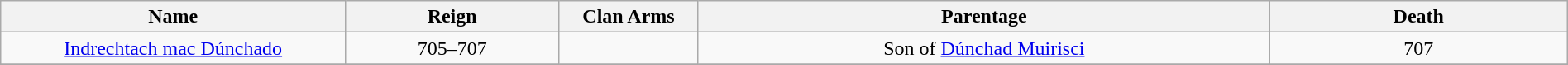<table style="text-align:center; width:100%" class="wikitable">
<tr>
<th style="width:22%">Name</th>
<th>Reign</th>
<th style="width:105px">Clan Arms</th>
<th>Parentage</th>
<th style="width:19%">Death</th>
</tr>
<tr>
<td><a href='#'>Indrechtach mac Dúnchado</a></td>
<td>705–707</td>
<td></td>
<td>Son of <a href='#'>Dúnchad Muirisci</a></td>
<td>707</td>
</tr>
<tr>
</tr>
</table>
